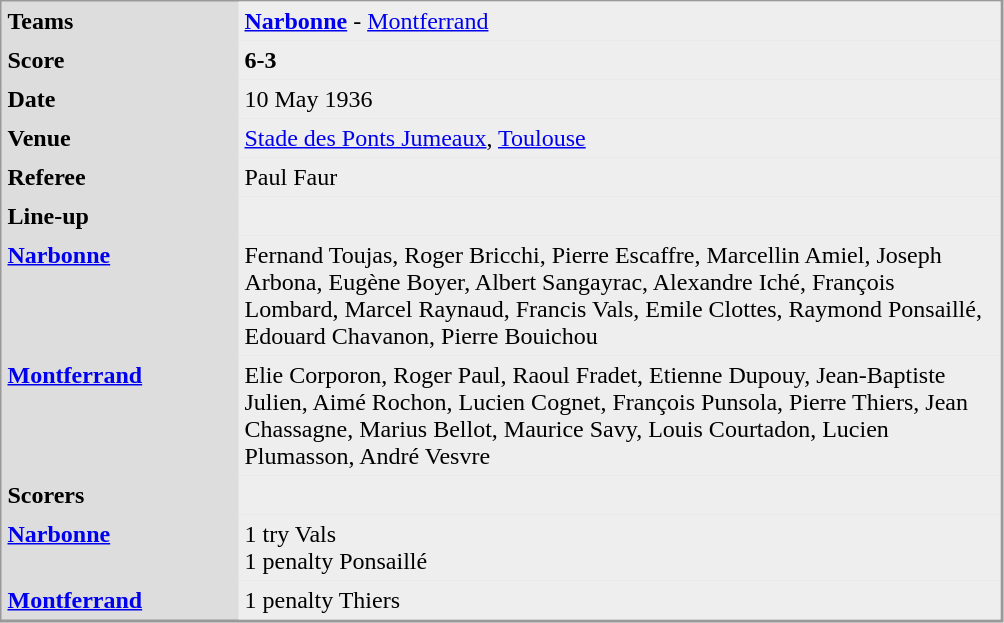<table align="left" cellpadding="4" cellspacing="0"  style="margin: 0 0 0 0; border: 1px solid #999; border-right-width: 2px; border-bottom-width: 2px; background-color: #DDDDDD">
<tr>
<td width="150" valign="top"><strong>Teams</strong></td>
<td width="500" bgcolor=#EEEEEE><strong><a href='#'>Narbonne</a></strong> - <a href='#'>Montferrand</a></td>
</tr>
<tr>
<td valign="top"><strong>Score</strong></td>
<td bgcolor=#EEEEEE><strong>6-3</strong></td>
</tr>
<tr>
<td valign="top"><strong>Date</strong></td>
<td bgcolor=#EEEEEE>10 May 1936</td>
</tr>
<tr>
<td valign="top"><strong>Venue</strong></td>
<td bgcolor=#EEEEEE><a href='#'>Stade des Ponts Jumeaux</a>, <a href='#'>Toulouse</a></td>
</tr>
<tr>
<td valign="top"><strong>Referee</strong></td>
<td bgcolor=#EEEEEE>Paul Faur</td>
</tr>
<tr>
<td valign="top"><strong>Line-up</strong></td>
<td bgcolor=#EEEEEE></td>
</tr>
<tr>
<td valign="top"><strong><a href='#'>Narbonne</a> </strong></td>
<td bgcolor=#EEEEEE>Fernand Toujas, Roger Bricchi, Pierre Escaffre, Marcellin Amiel, Joseph Arbona, Eugène Boyer, Albert Sangayrac, Alexandre Iché, François Lombard, Marcel Raynaud, Francis Vals, Emile Clottes, Raymond Ponsaillé, Edouard Chavanon, Pierre Bouichou</td>
</tr>
<tr>
<td valign="top"><strong><a href='#'>Montferrand</a></strong></td>
<td bgcolor=#EEEEEE>Elie Corporon, Roger Paul, Raoul Fradet, Etienne Dupouy, Jean-Baptiste Julien, Aimé Rochon, Lucien Cognet, François Punsola, Pierre Thiers, Jean Chassagne, Marius Bellot, Maurice Savy, Louis Courtadon, Lucien Plumasson, André Vesvre</td>
</tr>
<tr>
<td valign="top"><strong>Scorers</strong></td>
<td bgcolor=#EEEEEE></td>
</tr>
<tr>
<td valign="top"><strong> <a href='#'>Narbonne</a></strong></td>
<td bgcolor=#EEEEEE>1 try Vals<br>1 penalty Ponsaillé</td>
</tr>
<tr>
<td valign="top"><strong><a href='#'>Montferrand</a></strong></td>
<td bgcolor=#EEEEEE>1 penalty Thiers</td>
</tr>
</table>
